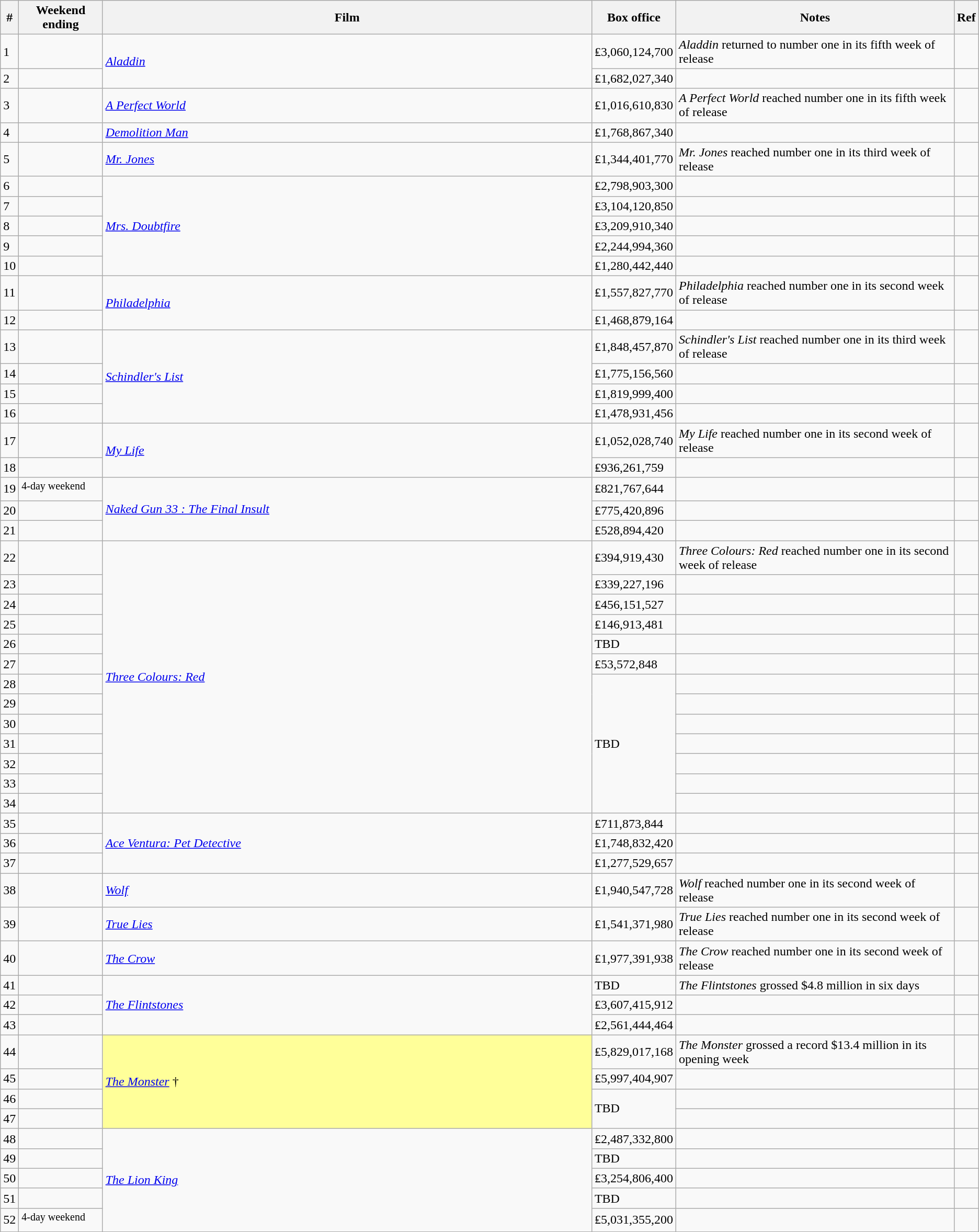<table class="wikitable sortable">
<tr>
<th abbr="Week">#</th>
<th abbr="Date">Weekend ending</th>
<th width="50%">Film</th>
<th abbr="Box Office">Box office</th>
<th>Notes</th>
<th>Ref</th>
</tr>
<tr>
<td>1</td>
<td></td>
<td rowspan="2"><em><a href='#'>Aladdin</a></em></td>
<td>₤3,060,124,700</td>
<td><em>Aladdin</em> returned to number one in its fifth week of release</td>
<td></td>
</tr>
<tr>
<td>2</td>
<td></td>
<td>₤1,682,027,340</td>
<td></td>
<td></td>
</tr>
<tr>
<td>3</td>
<td></td>
<td><em><a href='#'>A Perfect World</a></em></td>
<td>₤1,016,610,830</td>
<td><em>A Perfect World</em> reached number one in its fifth week of release</td>
<td></td>
</tr>
<tr>
<td>4</td>
<td></td>
<td><em><a href='#'>Demolition Man</a></em></td>
<td>₤1,768,867,340</td>
<td></td>
<td></td>
</tr>
<tr>
<td>5</td>
<td></td>
<td><em><a href='#'>Mr. Jones</a></em></td>
<td>₤1,344,401,770</td>
<td><em>Mr. Jones</em> reached number one in its third week of release</td>
<td></td>
</tr>
<tr>
<td>6</td>
<td></td>
<td rowspan="5"><em><a href='#'>Mrs. Doubtfire</a></em></td>
<td>₤2,798,903,300</td>
<td></td>
<td></td>
</tr>
<tr>
<td>7</td>
<td></td>
<td>₤3,104,120,850</td>
<td></td>
<td></td>
</tr>
<tr>
<td>8</td>
<td></td>
<td>₤3,209,910,340</td>
<td></td>
<td></td>
</tr>
<tr>
<td>9</td>
<td></td>
<td>₤2,244,994,360</td>
<td></td>
<td></td>
</tr>
<tr>
<td>10</td>
<td></td>
<td>₤1,280,442,440</td>
<td></td>
<td></td>
</tr>
<tr>
<td>11</td>
<td></td>
<td rowspan="2"><em><a href='#'>Philadelphia</a></em></td>
<td>₤1,557,827,770</td>
<td><em>Philadelphia</em> reached number one in its second week of release</td>
<td></td>
</tr>
<tr>
<td>12</td>
<td></td>
<td>₤1,468,879,164</td>
<td></td>
<td></td>
</tr>
<tr>
<td>13</td>
<td></td>
<td rowspan="4"><em><a href='#'>Schindler's List</a></em></td>
<td>₤1,848,457,870</td>
<td><em>Schindler's List</em> reached number one in its third week of release</td>
<td></td>
</tr>
<tr>
<td>14</td>
<td></td>
<td>₤1,775,156,560</td>
<td></td>
<td></td>
</tr>
<tr>
<td>15</td>
<td></td>
<td>₤1,819,999,400</td>
<td></td>
<td></td>
</tr>
<tr>
<td>16</td>
<td></td>
<td>₤1,478,931,456</td>
<td></td>
<td></td>
</tr>
<tr>
<td>17</td>
<td></td>
<td rowspan="2"><em><a href='#'>My Life</a></em></td>
<td>₤1,052,028,740</td>
<td><em>My Life</em> reached number one in its second week of release</td>
<td></td>
</tr>
<tr>
<td>18</td>
<td></td>
<td>₤936,261,759</td>
<td></td>
<td></td>
</tr>
<tr>
<td>19</td>
<td><sup>4-day weekend</sup></td>
<td rowspan="3"><em><a href='#'>Naked Gun 33 : The Final Insult</a></em></td>
<td>₤821,767,644</td>
<td></td>
<td></td>
</tr>
<tr>
<td>20</td>
<td></td>
<td>₤775,420,896</td>
<td></td>
<td></td>
</tr>
<tr>
<td>21</td>
<td></td>
<td>₤528,894,420</td>
<td></td>
<td></td>
</tr>
<tr>
<td>22</td>
<td></td>
<td rowspan="13"><em><a href='#'>Three Colours: Red</a></em></td>
<td>₤394,919,430</td>
<td><em>Three Colours: Red</em> reached number one in its second week of release</td>
<td></td>
</tr>
<tr>
<td>23</td>
<td></td>
<td>₤339,227,196</td>
<td></td>
<td></td>
</tr>
<tr>
<td>24</td>
<td></td>
<td>₤456,151,527</td>
<td></td>
<td></td>
</tr>
<tr>
<td>25</td>
<td></td>
<td>₤146,913,481</td>
<td></td>
<td></td>
</tr>
<tr>
<td>26</td>
<td></td>
<td>TBD</td>
<td></td>
<td></td>
</tr>
<tr>
<td>27</td>
<td></td>
<td>₤53,572,848</td>
<td></td>
<td></td>
</tr>
<tr>
<td>28</td>
<td></td>
<td rowspan="7">TBD</td>
<td></td>
<td></td>
</tr>
<tr>
<td>29</td>
<td></td>
<td></td>
<td></td>
</tr>
<tr>
<td>30</td>
<td></td>
<td></td>
<td></td>
</tr>
<tr>
<td>31</td>
<td></td>
<td></td>
<td></td>
</tr>
<tr>
<td>32</td>
<td></td>
<td></td>
<td></td>
</tr>
<tr>
<td>33</td>
<td></td>
<td></td>
<td></td>
</tr>
<tr>
<td>34</td>
<td></td>
<td></td>
<td></td>
</tr>
<tr>
<td>35</td>
<td></td>
<td rowspan="3"><em><a href='#'>Ace Ventura: Pet Detective</a></em></td>
<td>₤711,873,844</td>
<td></td>
<td></td>
</tr>
<tr>
<td>36</td>
<td></td>
<td>₤1,748,832,420</td>
<td></td>
<td></td>
</tr>
<tr>
<td>37</td>
<td></td>
<td>₤1,277,529,657</td>
<td></td>
<td></td>
</tr>
<tr>
<td>38</td>
<td></td>
<td><em><a href='#'>Wolf</a></em></td>
<td>₤1,940,547,728</td>
<td><em>Wolf</em> reached number one in its second week of release</td>
<td></td>
</tr>
<tr>
<td>39</td>
<td></td>
<td><em><a href='#'>True Lies</a></em></td>
<td>₤1,541,371,980</td>
<td><em>True Lies</em> reached number one in its second week of release</td>
<td></td>
</tr>
<tr>
<td>40</td>
<td></td>
<td><em><a href='#'>The Crow</a></em></td>
<td>₤1,977,391,938</td>
<td><em>The Crow</em> reached number one in its second week of release</td>
<td></td>
</tr>
<tr>
<td>41</td>
<td></td>
<td rowspan="3"><em><a href='#'>The Flintstones</a></em></td>
<td>TBD</td>
<td><em>The Flintstones</em> grossed $4.8 million in six days</td>
<td></td>
</tr>
<tr>
<td>42</td>
<td></td>
<td>₤3,607,415,912</td>
<td></td>
<td></td>
</tr>
<tr>
<td>43</td>
<td></td>
<td>₤2,561,444,464</td>
<td></td>
<td></td>
</tr>
<tr>
<td>44</td>
<td></td>
<td rowspan="4" style="background-color:#FFFF99"><em><a href='#'>The Monster</a></em> †</td>
<td>₤5,829,017,168</td>
<td><em>The Monster</em> grossed a record $13.4 million in its opening week</td>
<td></td>
</tr>
<tr>
<td>45</td>
<td></td>
<td>₤5,997,404,907</td>
<td></td>
<td></td>
</tr>
<tr>
<td>46</td>
<td></td>
<td rowspan="2">TBD</td>
<td></td>
<td></td>
</tr>
<tr>
<td>47</td>
<td></td>
<td></td>
<td></td>
</tr>
<tr>
<td>48</td>
<td></td>
<td rowspan="5"><em><a href='#'>The Lion King</a></em></td>
<td>₤2,487,332,800</td>
<td></td>
<td></td>
</tr>
<tr>
<td>49</td>
<td></td>
<td>TBD</td>
<td></td>
<td></td>
</tr>
<tr>
<td>50</td>
<td></td>
<td>₤3,254,806,400</td>
<td></td>
<td></td>
</tr>
<tr>
<td>51</td>
<td></td>
<td>TBD</td>
<td></td>
<td></td>
</tr>
<tr>
<td>52</td>
<td><sup>4-day weekend</sup></td>
<td>₤5,031,355,200</td>
<td></td>
<td></td>
</tr>
<tr>
</tr>
</table>
